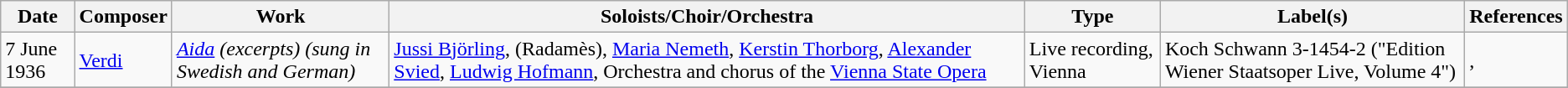<table class="wikitable">
<tr>
<th>Date</th>
<th>Composer</th>
<th>Work</th>
<th>Soloists/Choir/Orchestra</th>
<th>Type</th>
<th>Label(s)</th>
<th>References</th>
</tr>
<tr>
<td>7 June 1936</td>
<td><a href='#'>Verdi</a></td>
<td><em><a href='#'>Aida</a> (excerpts) (sung in Swedish and German)</em></td>
<td><a href='#'>Jussi Björling</a>, (Radamès), <a href='#'>Maria Nemeth</a>, <a href='#'>Kerstin Thorborg</a>, <a href='#'>Alexander Svied</a>, <a href='#'>Ludwig Hofmann</a>, Orchestra and chorus of the <a href='#'>Vienna State Opera</a></td>
<td>Live recording, Vienna</td>
<td>Koch Schwann 3-1454-2 ("Edition Wiener Staatsoper Live, Volume 4")</td>
<td>, </td>
</tr>
<tr>
</tr>
</table>
